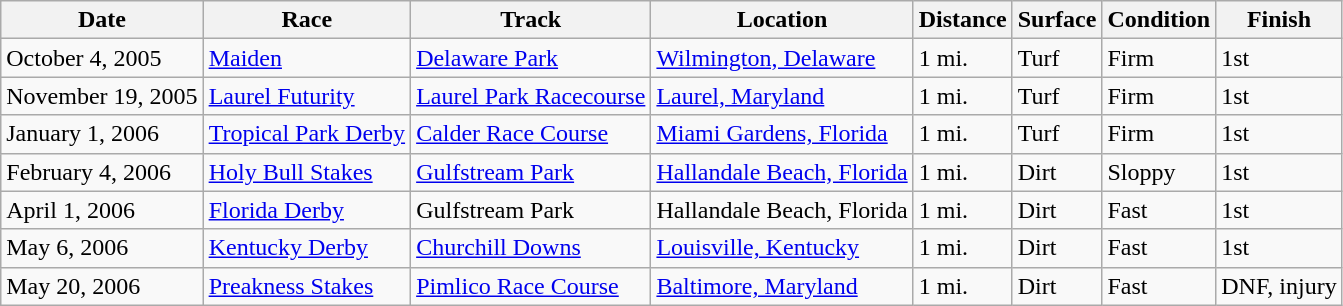<table class="wikitable">
<tr>
<th><strong>Dat</strong>e</th>
<th>Race</th>
<th>Track</th>
<th>Location</th>
<th>Distance</th>
<th>Surface</th>
<th>Condition</th>
<th>Finish</th>
</tr>
<tr>
<td>October 4, 2005</td>
<td><a href='#'>Maiden</a></td>
<td><a href='#'>Delaware Park</a></td>
<td><a href='#'>Wilmington, Delaware</a></td>
<td>1 mi.</td>
<td>Turf</td>
<td>Firm</td>
<td>1st</td>
</tr>
<tr>
<td nowrap>November 19, 2005</td>
<td><a href='#'>Laurel Futurity</a></td>
<td><a href='#'>Laurel Park Racecourse</a></td>
<td><a href='#'>Laurel, Maryland</a></td>
<td>1 mi.</td>
<td>Turf</td>
<td>Firm</td>
<td>1st</td>
</tr>
<tr>
<td>January 1, 2006</td>
<td><a href='#'>Tropical Park Derby</a></td>
<td><a href='#'>Calder Race Course</a></td>
<td><a href='#'>Miami Gardens, Florida</a></td>
<td>1 mi.</td>
<td>Turf</td>
<td>Firm</td>
<td>1st</td>
</tr>
<tr>
<td>February 4, 2006</td>
<td><a href='#'>Holy Bull Stakes</a></td>
<td><a href='#'>Gulfstream Park</a></td>
<td><a href='#'>Hallandale Beach, Florida</a></td>
<td>1 mi.</td>
<td>Dirt</td>
<td>Sloppy</td>
<td>1st</td>
</tr>
<tr>
<td>April 1, 2006</td>
<td><a href='#'>Florida Derby</a></td>
<td>Gulfstream Park</td>
<td>Hallandale Beach, Florida</td>
<td>1 mi.</td>
<td>Dirt</td>
<td>Fast</td>
<td>1st</td>
</tr>
<tr>
<td>May 6, 2006</td>
<td><a href='#'>Kentucky Derby</a></td>
<td><a href='#'>Churchill Downs</a></td>
<td><a href='#'>Louisville, Kentucky</a></td>
<td>1 mi.</td>
<td>Dirt</td>
<td>Fast</td>
<td>1st</td>
</tr>
<tr>
<td>May 20, 2006</td>
<td><a href='#'>Preakness Stakes</a></td>
<td><a href='#'>Pimlico Race Course</a></td>
<td><a href='#'>Baltimore, Maryland</a></td>
<td>1 mi.</td>
<td>Dirt</td>
<td>Fast</td>
<td>DNF, injury</td>
</tr>
</table>
